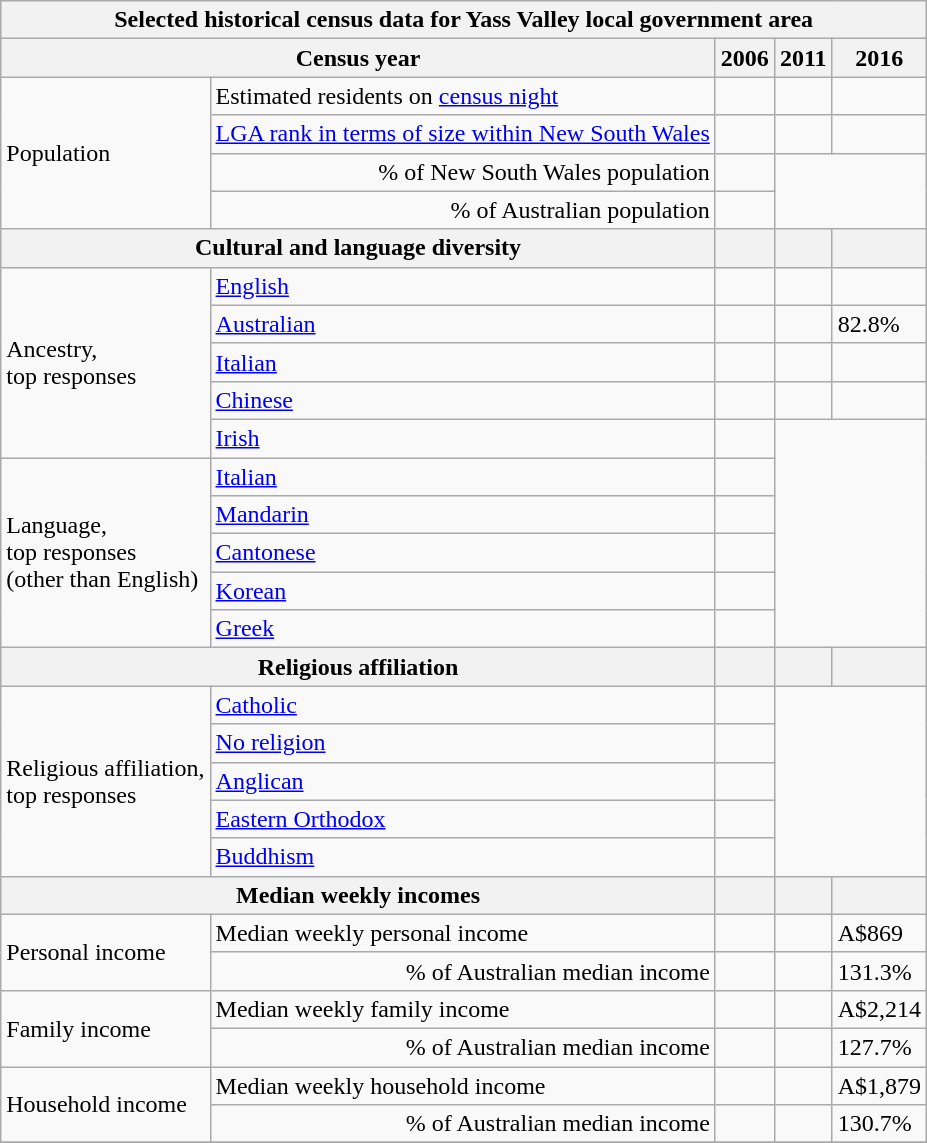<table class="wikitable">
<tr>
<th colspan=7>Selected historical census data for Yass Valley local government area</th>
</tr>
<tr>
<th colspan=3>Census year</th>
<th>2006</th>
<th>2011</th>
<th>2016</th>
</tr>
<tr>
<td rowspan=4 colspan="2">Population</td>
<td>Estimated residents on <a href='#'>census night</a></td>
<td align="right"></td>
<td align="right"> </td>
<td align="right"> </td>
</tr>
<tr>
<td align="right"><a href='#'>LGA rank in terms of size within New South Wales</a></td>
<td align="right"></td>
<td align="right"></td>
<td align="right"> </td>
</tr>
<tr>
<td align="right">% of New South Wales population</td>
<td align="right"></td>
</tr>
<tr>
<td align="right">% of Australian population</td>
<td align="right"></td>
</tr>
<tr>
<th colspan=3>Cultural and language diversity</th>
<th></th>
<th></th>
<th></th>
</tr>
<tr>
<td rowspan=5 colspan=2>Ancestry,<br>top responses</td>
<td><a href='#'>English</a></td>
<td align="right"></td>
<td></td>
<td></td>
</tr>
<tr>
<td><a href='#'>Australian</a></td>
<td align="right"></td>
<td></td>
<td>82.8%</td>
</tr>
<tr>
<td><a href='#'>Italian</a></td>
<td align="right"></td>
<td></td>
<td></td>
</tr>
<tr>
<td><a href='#'>Chinese</a></td>
<td align="right"></td>
<td></td>
<td></td>
</tr>
<tr>
<td><a href='#'>Irish</a></td>
<td align="right"></td>
</tr>
<tr>
<td rowspan=5 colspan=2>Language,<br>top responses<br>(other than English)</td>
<td><a href='#'>Italian</a></td>
<td align="right"></td>
</tr>
<tr>
<td><a href='#'>Mandarin</a></td>
<td align="right"></td>
</tr>
<tr>
<td><a href='#'>Cantonese</a></td>
<td align="right"></td>
</tr>
<tr>
<td><a href='#'>Korean</a></td>
<td align="right"></td>
</tr>
<tr>
<td><a href='#'>Greek</a></td>
<td align="right"></td>
</tr>
<tr>
<th colspan=3>Religious affiliation</th>
<th></th>
<th></th>
<th></th>
</tr>
<tr>
<td rowspan=5 colspan=2>Religious affiliation,<br>top responses</td>
<td><a href='#'>Catholic</a></td>
<td align="right"></td>
</tr>
<tr>
<td><a href='#'>No religion</a></td>
<td align="right"></td>
</tr>
<tr>
<td><a href='#'>Anglican</a></td>
<td align="right"></td>
</tr>
<tr>
<td><a href='#'>Eastern Orthodox</a></td>
<td align="right"></td>
</tr>
<tr>
<td><a href='#'>Buddhism</a></td>
<td align="right"></td>
</tr>
<tr>
<th colspan=3>Median weekly incomes</th>
<th></th>
<th></th>
<th></th>
</tr>
<tr>
<td rowspan=2 colspan=2>Personal income</td>
<td>Median weekly personal income</td>
<td align="right"></td>
<td></td>
<td>A$869</td>
</tr>
<tr>
<td align="right">% of Australian median income</td>
<td align="right"></td>
<td></td>
<td>131.3%</td>
</tr>
<tr>
<td rowspan=2 colspan=2>Family income</td>
<td>Median weekly family income</td>
<td align="right"></td>
<td></td>
<td>A$2,214</td>
</tr>
<tr>
<td align="right">% of Australian median income</td>
<td align="right"></td>
<td></td>
<td>127.7%</td>
</tr>
<tr>
<td rowspan=2 colspan=2>Household income</td>
<td>Median weekly household income</td>
<td align="right"></td>
<td></td>
<td>A$1,879</td>
</tr>
<tr>
<td align="right">% of Australian median income</td>
<td align="right"></td>
<td></td>
<td>130.7%</td>
</tr>
<tr>
</tr>
</table>
